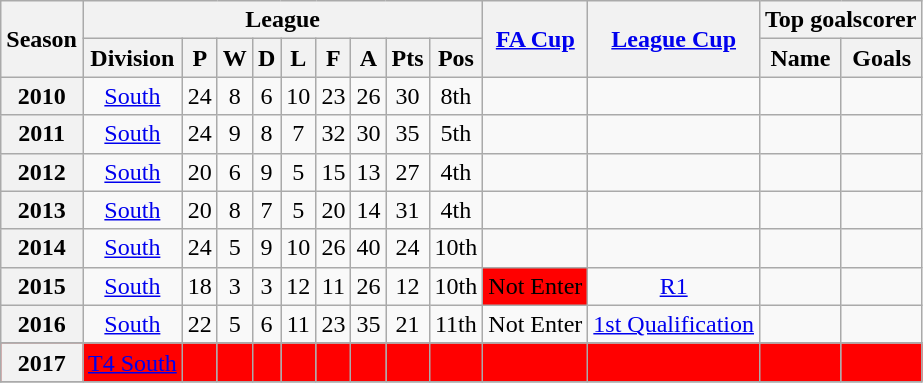<table class="wikitable" style="text-align: center">
<tr>
<th rowspan=2>Season</th>
<th colspan=9>League</th>
<th rowspan=2><a href='#'>FA Cup</a></th>
<th rowspan=2><a href='#'>League Cup</a></th>
<th colspan=2>Top goalscorer</th>
</tr>
<tr>
<th>Division</th>
<th>P</th>
<th>W</th>
<th>D</th>
<th>L</th>
<th>F</th>
<th>A</th>
<th>Pts</th>
<th>Pos</th>
<th>Name</th>
<th>Goals</th>
</tr>
<tr>
<th>2010</th>
<td><a href='#'>South</a></td>
<td>24</td>
<td>8</td>
<td>6</td>
<td>10</td>
<td>23</td>
<td>26</td>
<td>30</td>
<td>8th</td>
<td></td>
<td></td>
<td></td>
<td></td>
</tr>
<tr>
<th>2011</th>
<td><a href='#'>South</a></td>
<td>24</td>
<td>9</td>
<td>8</td>
<td>7</td>
<td>32</td>
<td>30</td>
<td>35</td>
<td>5th</td>
<td></td>
<td></td>
<td></td>
<td></td>
</tr>
<tr>
<th>2012</th>
<td><a href='#'>South</a></td>
<td>20</td>
<td>6</td>
<td>9</td>
<td>5</td>
<td>15</td>
<td>13</td>
<td>27</td>
<td>4th</td>
<td></td>
<td></td>
<td></td>
<td></td>
</tr>
<tr>
<th>2013</th>
<td><a href='#'>South</a></td>
<td>20</td>
<td>8</td>
<td>7</td>
<td>5</td>
<td>20</td>
<td>14</td>
<td>31</td>
<td>4th</td>
<td></td>
<td></td>
<td></td>
<td></td>
</tr>
<tr>
<th>2014</th>
<td><a href='#'>South</a></td>
<td>24</td>
<td>5</td>
<td>9</td>
<td>10</td>
<td>26</td>
<td>40</td>
<td>24</td>
<td>10th</td>
<td></td>
<td></td>
<td></td>
<td></td>
</tr>
<tr>
<th>2015</th>
<td><a href='#'>South</a></td>
<td>18</td>
<td>3</td>
<td>3</td>
<td>12</td>
<td>11</td>
<td>26</td>
<td>12</td>
<td>10th</td>
<td bgcolor=red>Not Enter</td>
<td><a href='#'>R1</a></td>
<td></td>
<td></td>
</tr>
<tr>
<th>2016</th>
<td><a href='#'>South</a></td>
<td>22</td>
<td>5</td>
<td>6</td>
<td>11</td>
<td>23</td>
<td>35</td>
<td>21</td>
<td>11th</td>
<td>Not Enter</td>
<td><a href='#'>1st Qualification</a></td>
<td></td>
<td></td>
</tr>
<tr>
</tr>
<tr bgcolor= red>
<th>2017</th>
<td><a href='#'>T4 South</a></td>
<td><strong></strong></td>
<td></td>
<td></td>
<td></td>
<td></td>
<td></td>
<td></td>
<td></td>
<td></td>
<td></td>
<td></td>
<td></td>
</tr>
<tr>
</tr>
</table>
